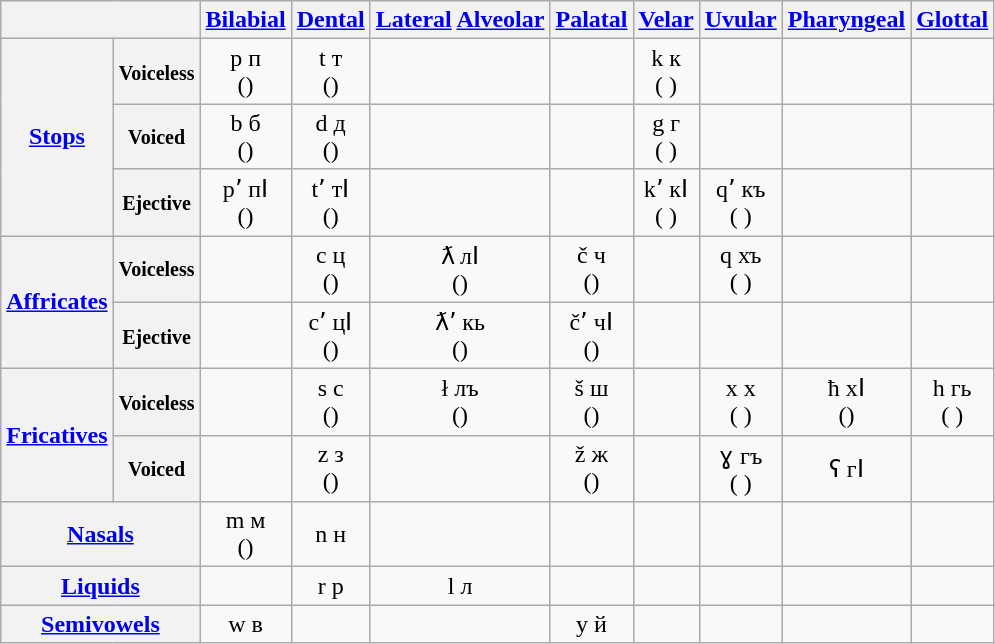<table class="wikitable" style="text-align: center;">
<tr>
<th colspan="2"></th>
<th><a href='#'>Bilabial</a></th>
<th><a href='#'>Dental</a></th>
<th><a href='#'>Lateral</a> <a href='#'>Alveolar</a></th>
<th><a href='#'>Palatal</a></th>
<th><a href='#'>Velar</a></th>
<th><a href='#'>Uvular</a></th>
<th><a href='#'>Pharyngeal</a></th>
<th><a href='#'>Glottal</a></th>
</tr>
<tr>
<th rowspan="3"><a href='#'>Stops</a></th>
<th><small>Voiceless</small></th>
<td> p п<br>()</td>
<td> t т<br>()</td>
<td></td>
<td></td>
<td> k к<br>( )</td>
<td></td>
<td></td>
<td></td>
</tr>
<tr>
<th><small>Voiced</small></th>
<td> b б<br>()</td>
<td> d д<br>()</td>
<td></td>
<td></td>
<td> g г<br>( )</td>
<td></td>
<td></td>
<td></td>
</tr>
<tr>
<th><small>Ejective</small></th>
<td> pʼ пӀ<br>()</td>
<td> tʼ тӀ<br>()</td>
<td></td>
<td></td>
<td> kʼ кӀ<br>( )</td>
<td> qʼ къ<br>( )</td>
<td></td>
<td></td>
</tr>
<tr>
<th rowspan="2"><a href='#'>Affricates</a></th>
<th><small>Voiceless</small></th>
<td></td>
<td> c ц<br>()</td>
<td> ƛ лӀ<br>()</td>
<td> č ч<br>()</td>
<td></td>
<td> q хъ<br>( )</td>
<td></td>
<td></td>
</tr>
<tr>
<th><small>Ejective</small></th>
<td></td>
<td> cʼ цӀ<br>()</td>
<td> ƛʼ кь<br>()</td>
<td> čʼ чӀ<br>()</td>
<td></td>
<td></td>
<td></td>
<td></td>
</tr>
<tr>
<th rowspan="2"><a href='#'>Fricatives</a></th>
<th><small>Voiceless</small></th>
<td></td>
<td> s с<br>()</td>
<td> ł лъ<br>()</td>
<td> š ш<br>()</td>
<td></td>
<td> x х<br>( )</td>
<td> ħ хӀ<br>()</td>
<td> h гь<br>( )</td>
</tr>
<tr>
<th><small>Voiced</small></th>
<td></td>
<td> z з<br>()</td>
<td></td>
<td> ž ж<br>()</td>
<td></td>
<td> ɣ гъ<br>( )</td>
<td> ʕ гӀ</td>
<td></td>
</tr>
<tr>
<th colspan="2"><a href='#'>Nasals</a></th>
<td> m м<br>()</td>
<td> n н</td>
<td></td>
<td></td>
<td></td>
<td></td>
<td></td>
<td></td>
</tr>
<tr>
<th colspan="2"><a href='#'>Liquids</a></th>
<td></td>
<td> r р</td>
<td> l л</td>
<td></td>
<td></td>
<td></td>
<td></td>
<td></td>
</tr>
<tr>
<th colspan="2"><a href='#'>Semivowels</a></th>
<td> w в</td>
<td></td>
<td></td>
<td> y й</td>
<td></td>
<td></td>
<td></td>
<td></td>
</tr>
</table>
